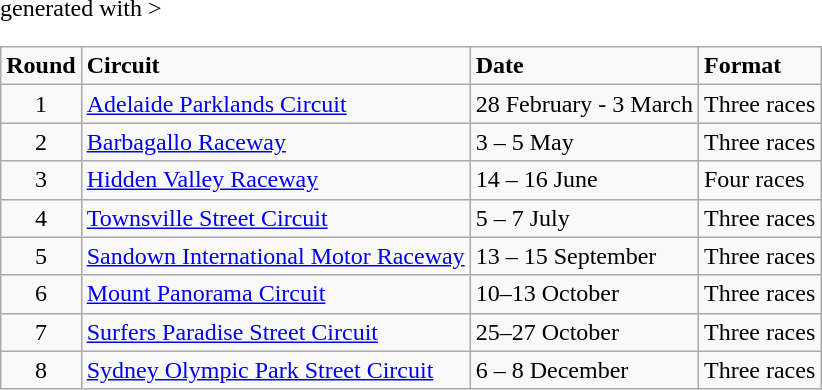<table class="wikitable" <hiddentext>generated with >
<tr style="font-weight:bold">
<td height="14" align="center">Round</td>
<td>Circuit</td>
<td>Date</td>
<td>Format</td>
</tr>
<tr>
<td height="14" align="center">1</td>
<td><a href='#'>Adelaide Parklands Circuit</a></td>
<td>28 February - 3 March</td>
<td>Three races</td>
</tr>
<tr>
<td height="14" align="center">2</td>
<td><a href='#'>Barbagallo Raceway</a></td>
<td>3 – 5 May</td>
<td>Three races</td>
</tr>
<tr>
<td height="14" align="center">3</td>
<td><a href='#'>Hidden Valley Raceway</a></td>
<td>14 – 16 June</td>
<td>Four races</td>
</tr>
<tr>
<td height="14" align="center">4</td>
<td><a href='#'>Townsville Street Circuit</a></td>
<td>5 – 7 July</td>
<td>Three races</td>
</tr>
<tr>
<td height="14" align="center">5</td>
<td><a href='#'>Sandown International Motor Raceway</a></td>
<td>13 – 15 September</td>
<td>Three races</td>
</tr>
<tr>
<td height="14" align="center">6</td>
<td><a href='#'>Mount Panorama Circuit</a></td>
<td>10–13 October</td>
<td>Three races</td>
</tr>
<tr>
<td height="14" align="center">7</td>
<td><a href='#'>Surfers Paradise Street Circuit</a></td>
<td>25–27 October</td>
<td>Three races</td>
</tr>
<tr>
<td height="14" align="center">8</td>
<td><a href='#'>Sydney Olympic Park Street Circuit</a></td>
<td>6 – 8 December</td>
<td>Three races</td>
</tr>
</table>
